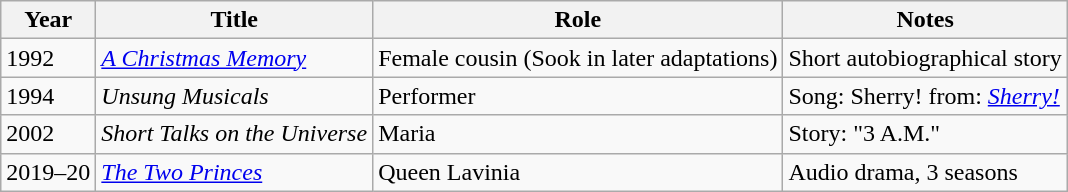<table class="wikitable sortable">
<tr>
<th>Year</th>
<th>Title</th>
<th>Role</th>
<th>Notes</th>
</tr>
<tr>
<td>1992</td>
<td><em><a href='#'>A Christmas Memory</a></em></td>
<td>Female cousin (Sook in later adaptations)</td>
<td>Short autobiographical story</td>
</tr>
<tr>
<td>1994</td>
<td><em>Unsung Musicals</em></td>
<td>Performer</td>
<td>Song: Sherry! from: <em><a href='#'>Sherry!</a></em></td>
</tr>
<tr>
<td>2002</td>
<td><em>Short Talks on the Universe</em></td>
<td>Maria</td>
<td>Story: "3 A.M."</td>
</tr>
<tr>
<td>2019–20</td>
<td><em><a href='#'>The Two Princes</a></em></td>
<td>Queen Lavinia</td>
<td>Audio drama, 3 seasons</td>
</tr>
</table>
